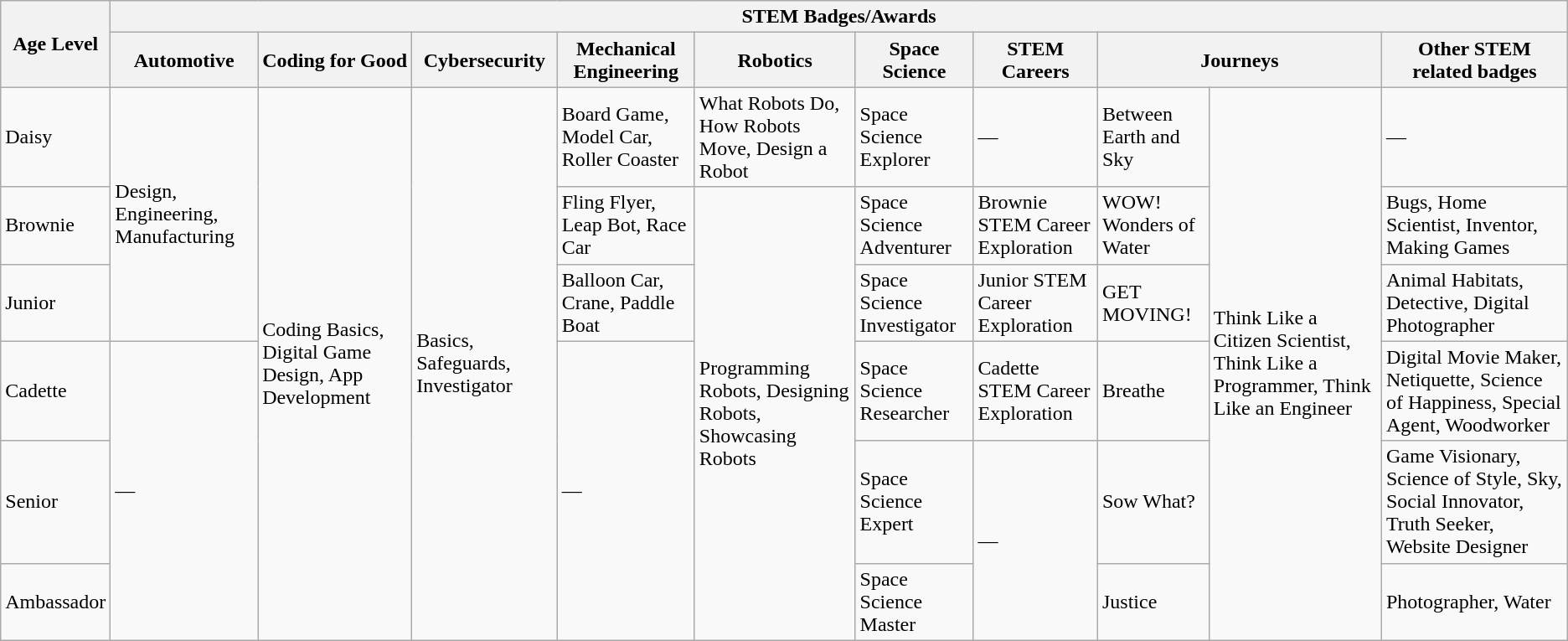<table class = "wikitable">
<tr>
<th rowspan="2">Age Level</th>
<th colspan="10">STEM Badges/Awards</th>
</tr>
<tr>
<th>Automotive</th>
<th>Coding for Good</th>
<th>Cybersecurity</th>
<th>Mechanical Engineering</th>
<th>Robotics</th>
<th>Space Science</th>
<th>STEM Careers</th>
<th colspan="2">Journeys</th>
<th>Other STEM related badges</th>
</tr>
<tr>
<td>Daisy</td>
<td rowspan="3">Design, Engineering, Manufacturing</td>
<td rowspan="6">Coding Basics, Digital Game Design, App Development</td>
<td rowspan="6">Basics, Safeguards, Investigator</td>
<td>Board Game, Model Car, Roller Coaster</td>
<td>What Robots Do, How Robots Move, Design a Robot</td>
<td>Space Science Explorer</td>
<td>—</td>
<td>Between Earth and Sky</td>
<td rowspan="6">Think Like a Citizen Scientist, Think Like a Programmer, Think Like an Engineer</td>
<td>—</td>
</tr>
<tr>
<td>Brownie</td>
<td>Fling Flyer, Leap Bot, Race Car</td>
<td rowspan="5">Programming Robots, Designing Robots, Showcasing Robots</td>
<td>Space Science Adventurer</td>
<td>Brownie STEM Career Exploration</td>
<td>WOW! Wonders of Water</td>
<td>Bugs, Home Scientist, Inventor, Making Games</td>
</tr>
<tr>
<td>Junior</td>
<td>Balloon Car, Crane, Paddle Boat</td>
<td>Space Science Investigator</td>
<td>Junior STEM Career Exploration</td>
<td>GET MOVING!</td>
<td>Animal Habitats, Detective, Digital Photographer</td>
</tr>
<tr>
<td>Cadette</td>
<td rowspan="3">—</td>
<td rowspan="3">—</td>
<td>Space Science Researcher</td>
<td>Cadette STEM Career Exploration</td>
<td>Breathe</td>
<td>Digital Movie Maker, Netiquette, Science of Happiness, Special Agent, Woodworker</td>
</tr>
<tr>
<td>Senior</td>
<td>Space Science Expert</td>
<td rowspan="2">—</td>
<td>Sow What?</td>
<td>Game Visionary, Science of Style, Sky, Social Innovator, Truth Seeker, Website Designer</td>
</tr>
<tr>
<td>Ambassador</td>
<td>Space Science Master</td>
<td>Justice</td>
<td>Photographer, Water</td>
</tr>
</table>
